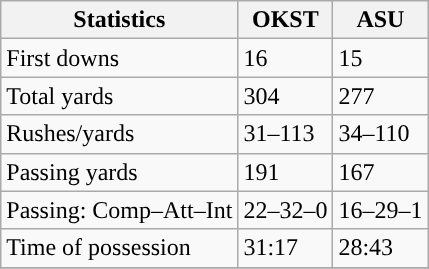<table class="wikitable" style="float: left;">
<tr>
<th>Statistics</th>
<th>OKST</th>
<th>ASU</th>
</tr>
<tr>
<td>First downs</td>
<td>16</td>
<td>15</td>
</tr>
<tr>
<td>Total yards</td>
<td>304</td>
<td>277</td>
</tr>
<tr>
<td>Rushes/yards</td>
<td>31–113</td>
<td>34–110</td>
</tr>
<tr>
<td>Passing yards</td>
<td>191</td>
<td>167</td>
</tr>
<tr>
<td>Passing: Comp–Att–Int</td>
<td>22–32–0</td>
<td>16–29–1</td>
</tr>
<tr>
<td>Time of possession</td>
<td>31:17</td>
<td>28:43</td>
</tr>
<tr>
</tr>
</table>
